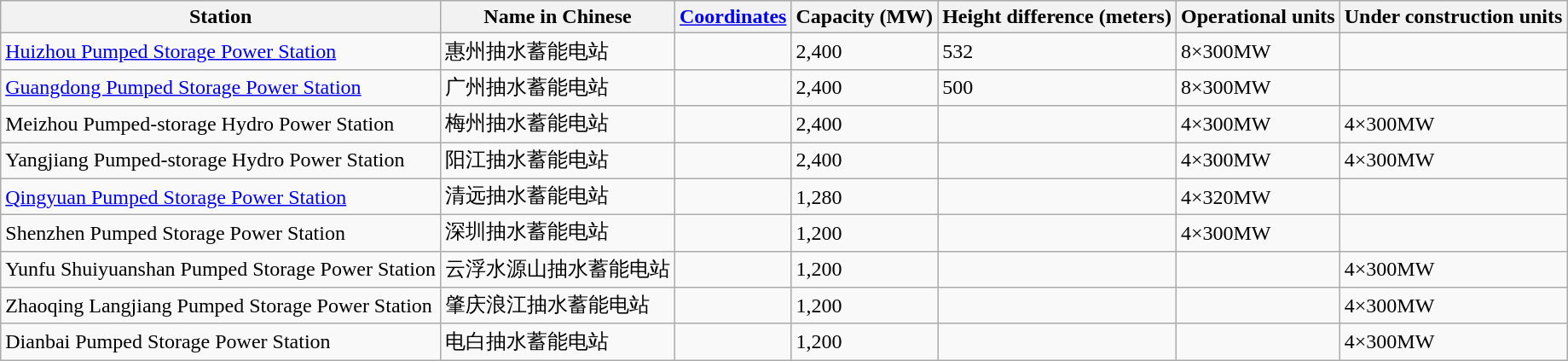<table class="wikitable sortable">
<tr>
<th>Station</th>
<th>Name in Chinese</th>
<th><a href='#'>Coordinates</a></th>
<th>Capacity (MW)</th>
<th>Height difference (meters)</th>
<th>Operational units</th>
<th>Under construction units</th>
</tr>
<tr>
<td><a href='#'>Huizhou Pumped Storage Power Station</a></td>
<td>惠州抽水蓄能电站</td>
<td></td>
<td>2,400</td>
<td>532</td>
<td>8×300MW</td>
<td></td>
</tr>
<tr>
<td><a href='#'>Guangdong Pumped Storage Power Station</a></td>
<td>广州抽水蓄能电站</td>
<td></td>
<td>2,400</td>
<td>500</td>
<td>8×300MW</td>
<td></td>
</tr>
<tr>
<td>Meizhou Pumped-storage Hydro Power Station</td>
<td>梅州抽水蓄能电站</td>
<td></td>
<td>2,400</td>
<td></td>
<td>4×300MW</td>
<td>4×300MW</td>
</tr>
<tr>
<td>Yangjiang Pumped-storage Hydro Power Station</td>
<td>阳江抽水蓄能电站</td>
<td></td>
<td>2,400</td>
<td></td>
<td>4×300MW</td>
<td>4×300MW</td>
</tr>
<tr>
<td><a href='#'>Qingyuan Pumped Storage Power Station</a></td>
<td>清远抽水蓄能电站</td>
<td></td>
<td>1,280</td>
<td></td>
<td>4×320MW</td>
<td></td>
</tr>
<tr>
<td>Shenzhen Pumped Storage Power Station</td>
<td>深圳抽水蓄能电站</td>
<td></td>
<td>1,200</td>
<td></td>
<td>4×300MW</td>
<td></td>
</tr>
<tr>
<td>Yunfu Shuiyuanshan Pumped Storage Power Station</td>
<td>云浮水源山抽水蓄能电站</td>
<td></td>
<td>1,200</td>
<td></td>
<td></td>
<td>4×300MW</td>
</tr>
<tr>
<td>Zhaoqing Langjiang Pumped Storage Power Station</td>
<td>肇庆浪江抽水蓄能电站</td>
<td></td>
<td>1,200</td>
<td></td>
<td></td>
<td>4×300MW</td>
</tr>
<tr>
<td>Dianbai Pumped Storage Power Station</td>
<td>电白抽水蓄能电站</td>
<td></td>
<td>1,200</td>
<td></td>
<td></td>
<td>4×300MW</td>
</tr>
</table>
